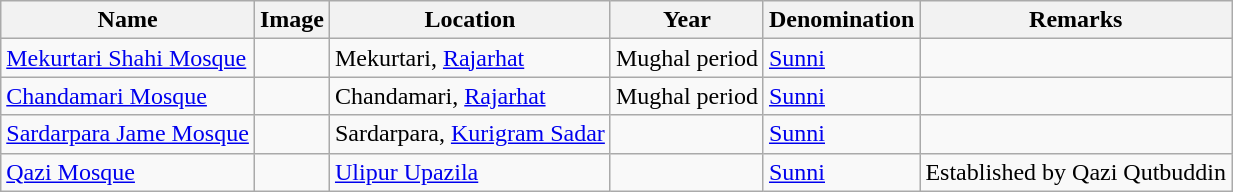<table class="wikitable sortable">
<tr>
<th>Name</th>
<th align=center class=unsortable>Image</th>
<th>Location</th>
<th>Year</th>
<th>Denomination</th>
<th align=left class=unsortable>Remarks</th>
</tr>
<tr valign=top>
<td><a href='#'>Mekurtari Shahi Mosque</a></td>
<td></td>
<td>Mekurtari, <a href='#'>Rajarhat</a></td>
<td>Mughal period</td>
<td><a href='#'>Sunni</a></td>
<td></td>
</tr>
<tr valign=top>
<td><a href='#'>Chandamari Mosque</a></td>
<td></td>
<td>Chandamari, <a href='#'>Rajarhat</a></td>
<td>Mughal period</td>
<td><a href='#'>Sunni</a></td>
<td></td>
</tr>
<tr valign=top>
<td><a href='#'>Sardarpara Jame Mosque</a></td>
<td></td>
<td>Sardarpara, <a href='#'>Kurigram Sadar</a></td>
<td></td>
<td><a href='#'>Sunni</a></td>
<td></td>
</tr>
<tr valign=top>
<td><a href='#'>Qazi Mosque</a></td>
<td></td>
<td><a href='#'>Ulipur Upazila</a></td>
<td></td>
<td><a href='#'>Sunni</a></td>
<td>Established by Qazi Qutbuddin</td>
</tr>
</table>
